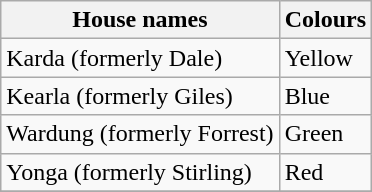<table class="wikitable">
<tr>
<th>House names</th>
<th>Colours</th>
</tr>
<tr>
<td>Karda (formerly Dale)</td>
<td>Yellow</td>
</tr>
<tr>
<td>Kearla (formerly Giles)</td>
<td>Blue</td>
</tr>
<tr>
<td>Wardung (formerly Forrest)</td>
<td>Green</td>
</tr>
<tr>
<td>Yonga (formerly Stirling)</td>
<td>Red</td>
</tr>
<tr>
</tr>
</table>
